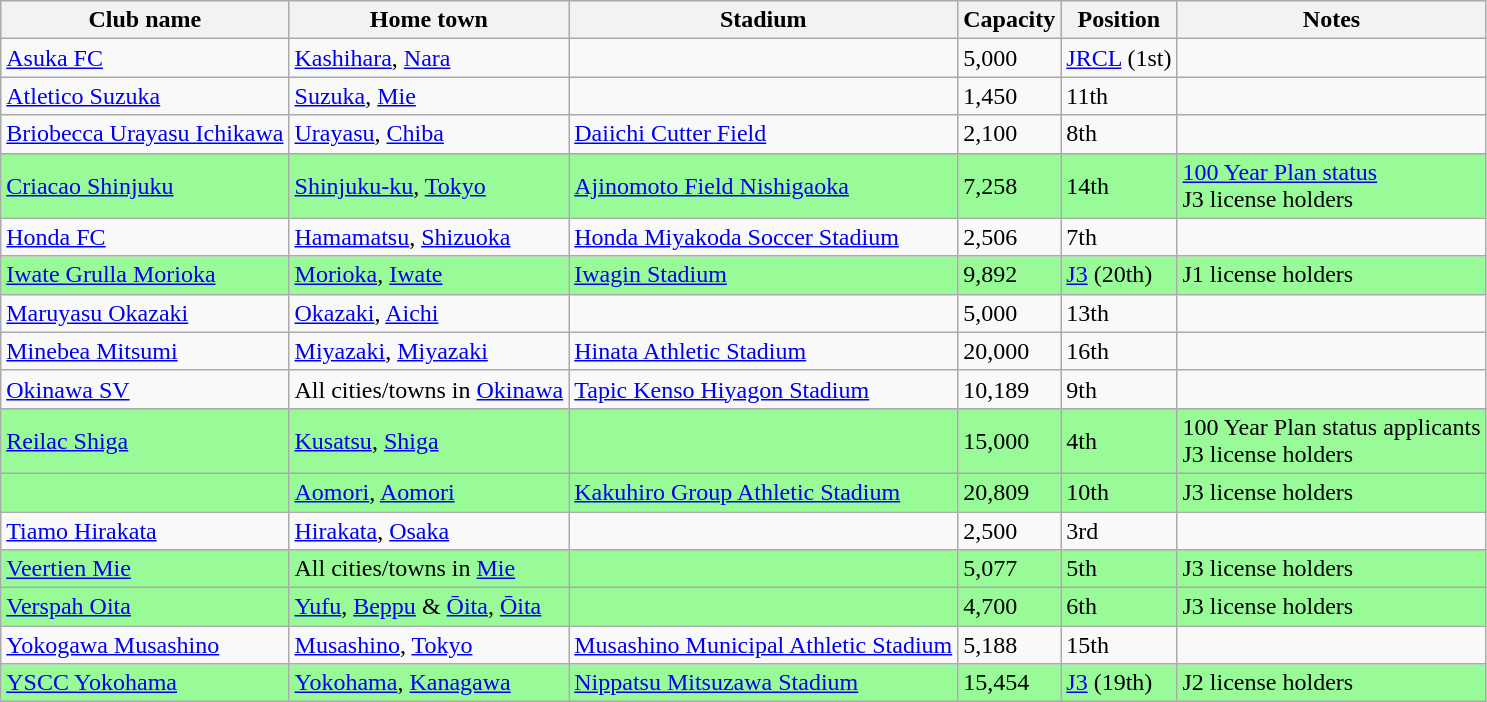<table class="wikitable sortable">
<tr>
<th>Club name</th>
<th>Home town</th>
<th>Stadium</th>
<th>Capacity</th>
<th>Position</th>
<th>Notes</th>
</tr>
<tr>
<td><a href='#'>Asuka FC</a></td>
<td><a href='#'>Kashihara</a>, <a href='#'>Nara</a></td>
<td></td>
<td>5,000</td>
<td> <a href='#'>JRCL</a> (1st)</td>
<td></td>
</tr>
<tr>
<td><a href='#'>Atletico Suzuka</a></td>
<td><a href='#'>Suzuka</a>, <a href='#'>Mie</a></td>
<td></td>
<td>1,450</td>
<td>11th</td>
<td></td>
</tr>
<tr>
<td><a href='#'>Briobecca Urayasu Ichikawa</a></td>
<td><a href='#'>Urayasu</a>, <a href='#'>Chiba</a></td>
<td><a href='#'>Daiichi Cutter Field</a></td>
<td>2,100</td>
<td>8th</td>
<td></td>
</tr>
<tr bgcolor="98FB98">
<td><a href='#'>Criacao Shinjuku</a></td>
<td><a href='#'>Shinjuku-ku</a>, <a href='#'>Tokyo</a></td>
<td><a href='#'>Ajinomoto Field Nishigaoka</a></td>
<td>7,258</td>
<td>14th</td>
<td><a href='#'>100 Year Plan status</a><br>J3 license holders</td>
</tr>
<tr>
<td><a href='#'>Honda FC</a></td>
<td><a href='#'>Hamamatsu</a>, <a href='#'>Shizuoka</a></td>
<td><a href='#'>Honda Miyakoda Soccer Stadium</a></td>
<td>2,506</td>
<td>7th</td>
<td></td>
</tr>
<tr bgcolor="98FB98">
<td><a href='#'>Iwate Grulla Morioka</a></td>
<td><a href='#'>Morioka</a>, <a href='#'>Iwate</a></td>
<td><a href='#'>Iwagin Stadium</a></td>
<td>9,892</td>
<td><a href='#'>J3</a> (20th)</td>
<td>J1 license holders</td>
</tr>
<tr>
<td><a href='#'>Maruyasu Okazaki</a></td>
<td><a href='#'>Okazaki</a>, <a href='#'>Aichi</a></td>
<td></td>
<td>5,000</td>
<td>13th</td>
<td></td>
</tr>
<tr>
<td><a href='#'>Minebea Mitsumi</a></td>
<td><a href='#'>Miyazaki</a>, <a href='#'>Miyazaki</a></td>
<td><a href='#'>Hinata Athletic Stadium</a></td>
<td>20,000</td>
<td>16th</td>
<td></td>
</tr>
<tr>
<td><a href='#'>Okinawa SV</a></td>
<td>All cities/towns in <a href='#'>Okinawa</a></td>
<td><a href='#'>Tapic Kenso Hiyagon Stadium</a></td>
<td>10,189</td>
<td>9th</td>
<td></td>
</tr>
<tr bgcolor="98FB98">
<td><a href='#'>Reilac Shiga</a></td>
<td><a href='#'>Kusatsu</a>, <a href='#'>Shiga</a></td>
<td></td>
<td>15,000</td>
<td>4th</td>
<td>100 Year Plan status applicants<br>J3 license holders</td>
</tr>
<tr bgcolor="98FB98">
<td></td>
<td><a href='#'>Aomori</a>, <a href='#'>Aomori</a></td>
<td><a href='#'>Kakuhiro Group Athletic Stadium</a></td>
<td>20,809</td>
<td>10th</td>
<td>J3 license holders</td>
</tr>
<tr>
<td><a href='#'>Tiamo Hirakata</a></td>
<td><a href='#'>Hirakata</a>, <a href='#'>Osaka</a></td>
<td></td>
<td>2,500</td>
<td>3rd</td>
<td></td>
</tr>
<tr bgcolor="98FB98">
<td><a href='#'>Veertien Mie</a></td>
<td>All cities/towns in <a href='#'>Mie</a></td>
<td></td>
<td>5,077</td>
<td>5th</td>
<td>J3 license holders</td>
</tr>
<tr bgcolor="98FB98">
<td><a href='#'>Verspah Oita</a></td>
<td><a href='#'>Yufu</a>, <a href='#'>Beppu</a> & <a href='#'>Ōita</a>, <a href='#'>Ōita</a></td>
<td></td>
<td>4,700</td>
<td>6th</td>
<td>J3 license holders</td>
</tr>
<tr>
<td><a href='#'>Yokogawa Musashino</a></td>
<td><a href='#'>Musashino</a>, <a href='#'>Tokyo</a></td>
<td><a href='#'>Musashino Municipal Athletic Stadium</a></td>
<td>5,188</td>
<td>15th</td>
<td></td>
</tr>
<tr bgcolor="98FB98">
<td><a href='#'>YSCC Yokohama</a></td>
<td><a href='#'>Yokohama</a>, <a href='#'>Kanagawa</a></td>
<td><a href='#'>Nippatsu Mitsuzawa Stadium</a></td>
<td>15,454</td>
<td> <a href='#'>J3</a> (19th)</td>
<td>J2 license holders</td>
</tr>
</table>
